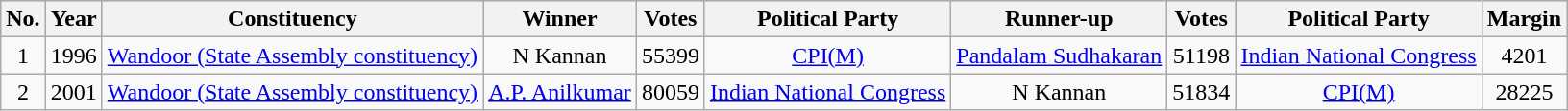<table class="sortable wikitable">
<tr style="background:#ccc; text-align:center;">
<th>No.</th>
<th>Year</th>
<th>Constituency</th>
<th>Winner</th>
<th>Votes</th>
<th>Political Party</th>
<th>Runner-up</th>
<th>Votes</th>
<th>Political Party</th>
<th>Margin</th>
</tr>
<tr style="vertical-align: middle; text-align: center;">
<td>1</td>
<td>1996</td>
<td><a href='#'>Wandoor (State Assembly constituency)</a></td>
<td>N Kannan</td>
<td>55399</td>
<td><a href='#'>CPI(M)</a></td>
<td><a href='#'>Pandalam Sudhakaran</a></td>
<td>51198</td>
<td><a href='#'>Indian National Congress</a></td>
<td>4201</td>
</tr>
<tr style="vertical-align: middle; text-align: center;">
<td>2</td>
<td>2001</td>
<td><a href='#'>Wandoor (State Assembly constituency)</a></td>
<td><a href='#'>A.P. Anilkumar</a></td>
<td>80059</td>
<td><a href='#'>Indian National Congress</a></td>
<td>N Kannan</td>
<td>51834</td>
<td><a href='#'>CPI(M)</a></td>
<td>28225</td>
</tr>
</table>
